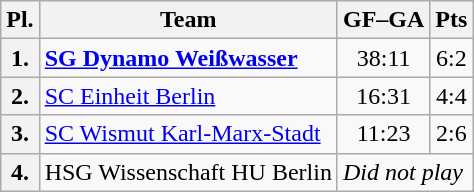<table class="wikitable">
<tr>
<th>Pl.</th>
<th>Team</th>
<th>GF–GA</th>
<th>Pts</th>
</tr>
<tr>
<th>1.</th>
<td><strong><a href='#'>SG Dynamo Weißwasser</a></strong></td>
<td align="center">38:11</td>
<td align="center">6:2</td>
</tr>
<tr>
<th>2.</th>
<td><a href='#'>SC Einheit Berlin</a></td>
<td align="center">16:31</td>
<td align="center">4:4</td>
</tr>
<tr>
<th>3.</th>
<td><a href='#'>SC Wismut Karl-Marx-Stadt</a></td>
<td align="center">11:23</td>
<td align="center">2:6</td>
</tr>
<tr>
<th>4.</th>
<td>HSG Wissenschaft HU Berlin</td>
<td colspan="2"><em>Did not play</em></td>
</tr>
</table>
